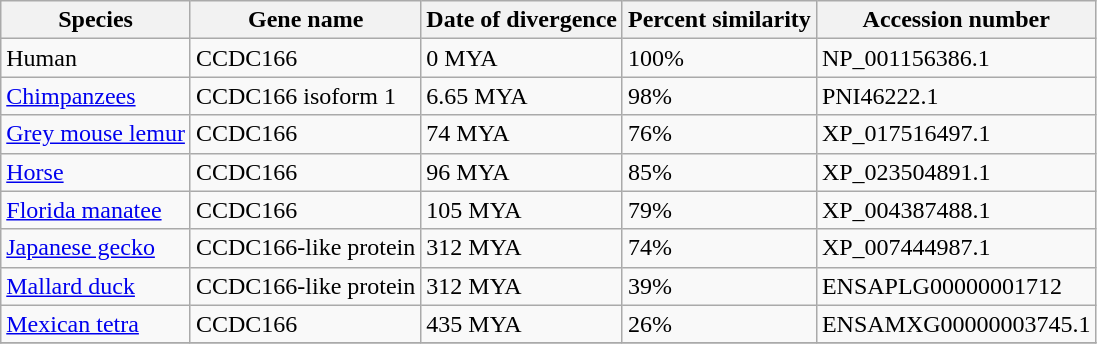<table class = "wikitable">
<tr>
<th>Species</th>
<th>Gene name</th>
<th>Date of divergence</th>
<th>Percent similarity </th>
<th>Accession number</th>
</tr>
<tr>
<td>Human</td>
<td>CCDC166</td>
<td>0 MYA</td>
<td>100%</td>
<td>NP_001156386.1</td>
</tr>
<tr>
<td><a href='#'>Chimpanzees</a></td>
<td>CCDC166 isoform 1</td>
<td>6.65 MYA</td>
<td>98%</td>
<td>PNI46222.1</td>
</tr>
<tr>
<td><a href='#'>Grey mouse lemur</a></td>
<td>CCDC166</td>
<td>74 MYA</td>
<td>76%</td>
<td>XP_017516497.1</td>
</tr>
<tr>
<td><a href='#'>Horse</a></td>
<td>CCDC166</td>
<td>96 MYA</td>
<td>85%</td>
<td>XP_023504891.1</td>
</tr>
<tr>
<td><a href='#'>Florida manatee</a></td>
<td>CCDC166</td>
<td>105 MYA</td>
<td>79%</td>
<td>XP_004387488.1</td>
</tr>
<tr>
<td><a href='#'>Japanese gecko</a></td>
<td>CCDC166-like protein</td>
<td>312 MYA</td>
<td>74%</td>
<td>XP_007444987.1</td>
</tr>
<tr>
<td><a href='#'>Mallard duck</a></td>
<td>CCDC166-like protein</td>
<td>312 MYA</td>
<td>39%</td>
<td>ENSAPLG00000001712</td>
</tr>
<tr>
<td><a href='#'>Mexican tetra</a></td>
<td>CCDC166</td>
<td>435 MYA</td>
<td>26%</td>
<td>ENSAMXG00000003745.1</td>
</tr>
<tr>
</tr>
</table>
